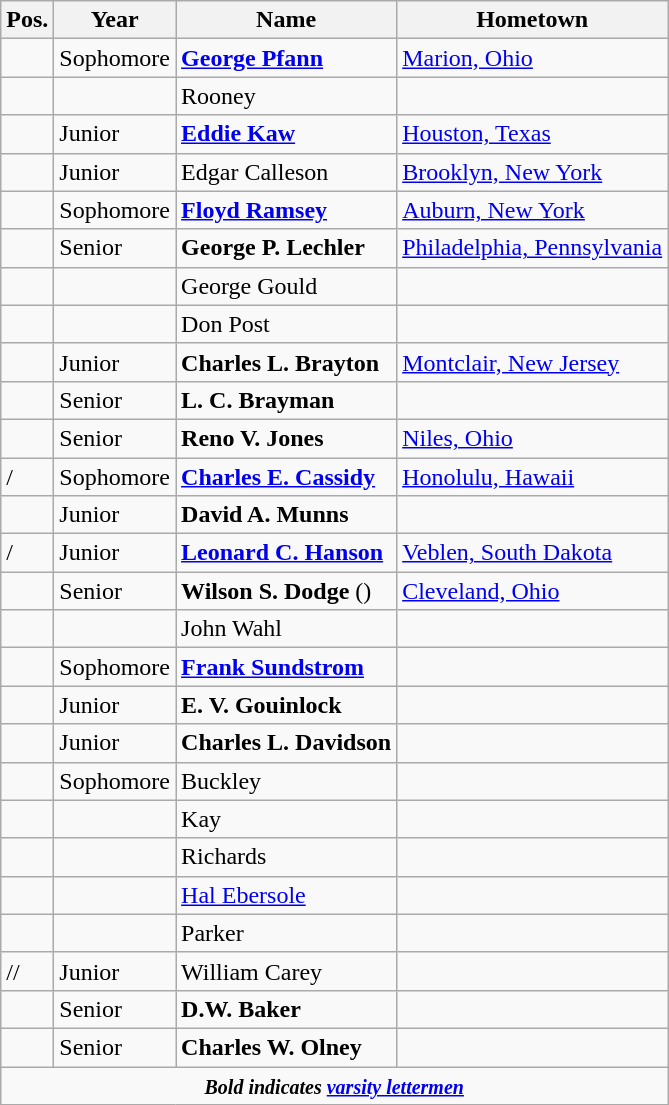<table class="wikitable sortable">
<tr>
<th>Pos.</th>
<th>Year</th>
<th>Name</th>
<th>Hometown</th>
</tr>
<tr>
<td></td>
<td>Sophomore</td>
<td><strong><a href='#'>George Pfann</a></strong></td>
<td><a href='#'>Marion, Ohio</a></td>
</tr>
<tr>
<td></td>
<td></td>
<td>Rooney</td>
<td></td>
</tr>
<tr>
<td></td>
<td>Junior</td>
<td><strong><a href='#'>Eddie Kaw</a></strong></td>
<td><a href='#'>Houston, Texas</a></td>
</tr>
<tr>
<td></td>
<td>Junior</td>
<td>Edgar Calleson</td>
<td><a href='#'>Brooklyn, New York</a></td>
</tr>
<tr>
<td></td>
<td>Sophomore</td>
<td><strong><a href='#'>Floyd Ramsey</a></strong></td>
<td><a href='#'>Auburn, New York</a></td>
</tr>
<tr>
<td></td>
<td>Senior</td>
<td><strong>George P. Lechler</strong></td>
<td><a href='#'>Philadelphia, Pennsylvania</a></td>
</tr>
<tr>
<td></td>
<td></td>
<td>George Gould</td>
<td></td>
</tr>
<tr>
<td></td>
<td></td>
<td>Don Post</td>
<td></td>
</tr>
<tr>
<td></td>
<td>Junior</td>
<td><strong>Charles L. Brayton</strong></td>
<td><a href='#'>Montclair, New Jersey</a></td>
</tr>
<tr>
<td></td>
<td>Senior</td>
<td><strong>L. C. Brayman</strong></td>
<td></td>
</tr>
<tr>
<td></td>
<td>Senior</td>
<td><strong>Reno V. Jones</strong></td>
<td><a href='#'>Niles, Ohio</a></td>
</tr>
<tr>
<td>/</td>
<td>Sophomore</td>
<td><strong><a href='#'>Charles E. Cassidy</a></strong></td>
<td><a href='#'>Honolulu, Hawaii</a></td>
</tr>
<tr>
<td></td>
<td>Junior</td>
<td><strong>David A. Munns</strong></td>
<td></td>
</tr>
<tr>
<td>/</td>
<td>Junior</td>
<td><strong><a href='#'>Leonard C. Hanson</a></strong></td>
<td><a href='#'>Veblen, South Dakota</a></td>
</tr>
<tr>
<td></td>
<td>Senior</td>
<td><strong>Wilson S. Dodge</strong> ()</td>
<td><a href='#'>Cleveland, Ohio</a></td>
</tr>
<tr>
<td></td>
<td></td>
<td>John Wahl</td>
<td></td>
</tr>
<tr>
<td></td>
<td>Sophomore</td>
<td><strong><a href='#'>Frank Sundstrom</a></strong></td>
<td></td>
</tr>
<tr>
<td></td>
<td>Junior</td>
<td><strong>E. V. Gouinlock</strong></td>
<td></td>
</tr>
<tr>
<td></td>
<td>Junior</td>
<td><strong>Charles L. Davidson</strong></td>
<td></td>
</tr>
<tr>
<td></td>
<td>Sophomore</td>
<td>Buckley</td>
<td></td>
</tr>
<tr>
<td></td>
<td></td>
<td>Kay</td>
<td></td>
</tr>
<tr>
<td></td>
<td></td>
<td>Richards</td>
<td></td>
</tr>
<tr>
<td></td>
<td></td>
<td><a href='#'>Hal Ebersole</a></td>
<td></td>
</tr>
<tr>
<td></td>
<td></td>
<td>Parker</td>
<td></td>
</tr>
<tr>
<td>//</td>
<td>Junior</td>
<td>William Carey</td>
<td></td>
</tr>
<tr>
<td></td>
<td>Senior</td>
<td><strong>D.W. Baker</strong></td>
<td></td>
</tr>
<tr>
<td></td>
<td>Senior</td>
<td><strong>Charles W. Olney</strong></td>
<td></td>
</tr>
<tr>
<td colspan=4 style="text-align: center;"><small><strong><em>Bold<strong> indicates <a href='#'>varsity lettermen</a><em></small></td>
</tr>
</table>
